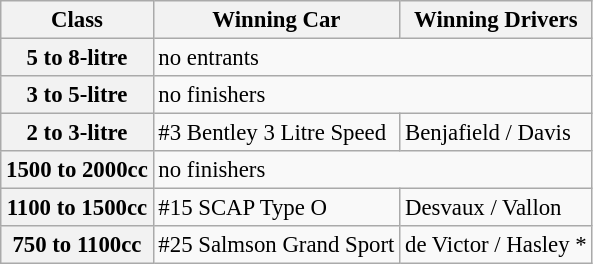<table class="wikitable" style="font-size: 95%">
<tr>
<th>Class</th>
<th>Winning Car</th>
<th>Winning Drivers</th>
</tr>
<tr>
<th>5 to 8-litre</th>
<td colspan=2>no entrants</td>
</tr>
<tr>
<th>3 to 5-litre</th>
<td colspan=2>no finishers</td>
</tr>
<tr>
<th>2 to 3-litre</th>
<td>#3 Bentley 3 Litre Speed</td>
<td>Benjafield / Davis</td>
</tr>
<tr>
<th>1500 to 2000cc</th>
<td colspan=2>no finishers</td>
</tr>
<tr>
<th>1100 to 1500cc</th>
<td>#15 SCAP Type O</td>
<td>Desvaux / Vallon</td>
</tr>
<tr>
<th>750 to 1100cc</th>
<td>#25 Salmson Grand Sport</td>
<td>de Victor / Hasley *</td>
</tr>
</table>
